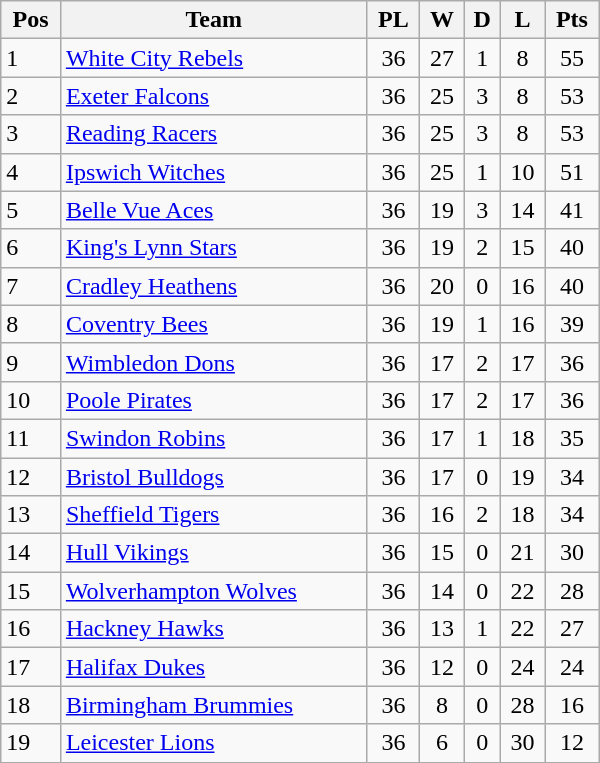<table class=wikitable width="400">
<tr>
<th>Pos</th>
<th>Team</th>
<th>PL</th>
<th>W</th>
<th>D</th>
<th>L</th>
<th>Pts</th>
</tr>
<tr>
<td>1</td>
<td><a href='#'>White City Rebels</a></td>
<td align="center">36</td>
<td align="center">27</td>
<td align="center">1</td>
<td align="center">8</td>
<td align="center">55</td>
</tr>
<tr>
<td>2</td>
<td><a href='#'>Exeter Falcons</a></td>
<td align="center">36</td>
<td align="center">25</td>
<td align="center">3</td>
<td align="center">8</td>
<td align="center">53</td>
</tr>
<tr>
<td>3</td>
<td><a href='#'>Reading Racers</a></td>
<td align="center">36</td>
<td align="center">25</td>
<td align="center">3</td>
<td align="center">8</td>
<td align="center">53</td>
</tr>
<tr>
<td>4</td>
<td><a href='#'>Ipswich Witches</a></td>
<td align="center">36</td>
<td align="center">25</td>
<td align="center">1</td>
<td align="center">10</td>
<td align="center">51</td>
</tr>
<tr>
<td>5</td>
<td><a href='#'>Belle Vue Aces</a></td>
<td align="center">36</td>
<td align="center">19</td>
<td align="center">3</td>
<td align="center">14</td>
<td align="center">41</td>
</tr>
<tr>
<td>6</td>
<td><a href='#'>King's Lynn Stars</a></td>
<td align="center">36</td>
<td align="center">19</td>
<td align="center">2</td>
<td align="center">15</td>
<td align="center">40</td>
</tr>
<tr>
<td>7</td>
<td><a href='#'>Cradley Heathens</a></td>
<td align="center">36</td>
<td align="center">20</td>
<td align="center">0</td>
<td align="center">16</td>
<td align="center">40</td>
</tr>
<tr>
<td>8</td>
<td><a href='#'>Coventry Bees</a></td>
<td align="center">36</td>
<td align="center">19</td>
<td align="center">1</td>
<td align="center">16</td>
<td align="center">39</td>
</tr>
<tr>
<td>9</td>
<td><a href='#'>Wimbledon Dons</a></td>
<td align="center">36</td>
<td align="center">17</td>
<td align="center">2</td>
<td align="center">17</td>
<td align="center">36</td>
</tr>
<tr>
<td>10</td>
<td><a href='#'>Poole Pirates</a></td>
<td align="center">36</td>
<td align="center">17</td>
<td align="center">2</td>
<td align="center">17</td>
<td align="center">36</td>
</tr>
<tr>
<td>11</td>
<td><a href='#'>Swindon Robins</a></td>
<td align="center">36</td>
<td align="center">17</td>
<td align="center">1</td>
<td align="center">18</td>
<td align="center">35</td>
</tr>
<tr>
<td>12</td>
<td><a href='#'>Bristol Bulldogs</a></td>
<td align="center">36</td>
<td align="center">17</td>
<td align="center">0</td>
<td align="center">19</td>
<td align="center">34</td>
</tr>
<tr>
<td>13</td>
<td><a href='#'>Sheffield Tigers</a></td>
<td align="center">36</td>
<td align="center">16</td>
<td align="center">2</td>
<td align="center">18</td>
<td align="center">34</td>
</tr>
<tr>
<td>14</td>
<td><a href='#'>Hull Vikings</a></td>
<td align="center">36</td>
<td align="center">15</td>
<td align="center">0</td>
<td align="center">21</td>
<td align="center">30</td>
</tr>
<tr>
<td>15</td>
<td><a href='#'>Wolverhampton Wolves</a></td>
<td align="center">36</td>
<td align="center">14</td>
<td align="center">0</td>
<td align="center">22</td>
<td align="center">28</td>
</tr>
<tr>
<td>16</td>
<td><a href='#'>Hackney Hawks</a></td>
<td align="center">36</td>
<td align="center">13</td>
<td align="center">1</td>
<td align="center">22</td>
<td align="center">27</td>
</tr>
<tr>
<td>17</td>
<td><a href='#'>Halifax Dukes</a></td>
<td align="center">36</td>
<td align="center">12</td>
<td align="center">0</td>
<td align="center">24</td>
<td align="center">24</td>
</tr>
<tr>
<td>18</td>
<td><a href='#'>Birmingham Brummies</a></td>
<td align="center">36</td>
<td align="center">8</td>
<td align="center">0</td>
<td align="center">28</td>
<td align="center">16</td>
</tr>
<tr>
<td>19</td>
<td><a href='#'>Leicester Lions</a></td>
<td align="center">36</td>
<td align="center">6</td>
<td align="center">0</td>
<td align="center">30</td>
<td align="center">12</td>
</tr>
</table>
